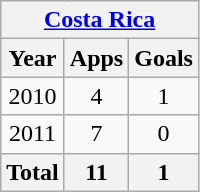<table class="wikitable" style="text-align:center">
<tr>
<th colspan=3><a href='#'>Costa Rica</a></th>
</tr>
<tr>
<th>Year</th>
<th>Apps</th>
<th>Goals</th>
</tr>
<tr>
<td>2010</td>
<td>4</td>
<td>1</td>
</tr>
<tr>
<td>2011</td>
<td>7</td>
<td>0</td>
</tr>
<tr>
<th>Total</th>
<th>11</th>
<th>1</th>
</tr>
</table>
